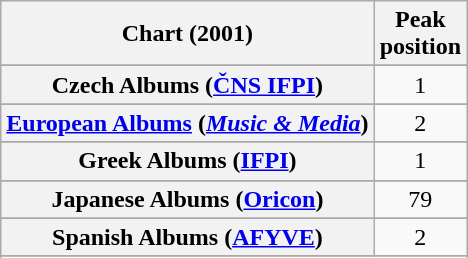<table class="wikitable sortable plainrowheaders" style="text-align:center">
<tr>
<th scope="col">Chart (2001)</th>
<th scope="col">Peak<br>position</th>
</tr>
<tr>
</tr>
<tr>
</tr>
<tr>
</tr>
<tr>
</tr>
<tr>
</tr>
<tr>
<th scope="row">Czech Albums (<a href='#'>ČNS IFPI</a>)</th>
<td>1</td>
</tr>
<tr>
</tr>
<tr>
</tr>
<tr>
<th scope="row"><a href='#'>European Albums</a> (<em><a href='#'>Music & Media</a></em>)</th>
<td>2</td>
</tr>
<tr>
</tr>
<tr>
</tr>
<tr>
</tr>
<tr>
<th scope="row">Greek Albums (<a href='#'>IFPI</a>)</th>
<td>1</td>
</tr>
<tr>
</tr>
<tr>
</tr>
<tr>
</tr>
<tr>
<th scope="row">Japanese Albums (<a href='#'>Oricon</a>)</th>
<td>79</td>
</tr>
<tr>
</tr>
<tr>
</tr>
<tr>
</tr>
<tr>
<th scope="row">Spanish Albums (<a href='#'>AFYVE</a>)</th>
<td>2</td>
</tr>
<tr>
</tr>
<tr>
</tr>
<tr>
</tr>
<tr>
</tr>
<tr>
</tr>
</table>
